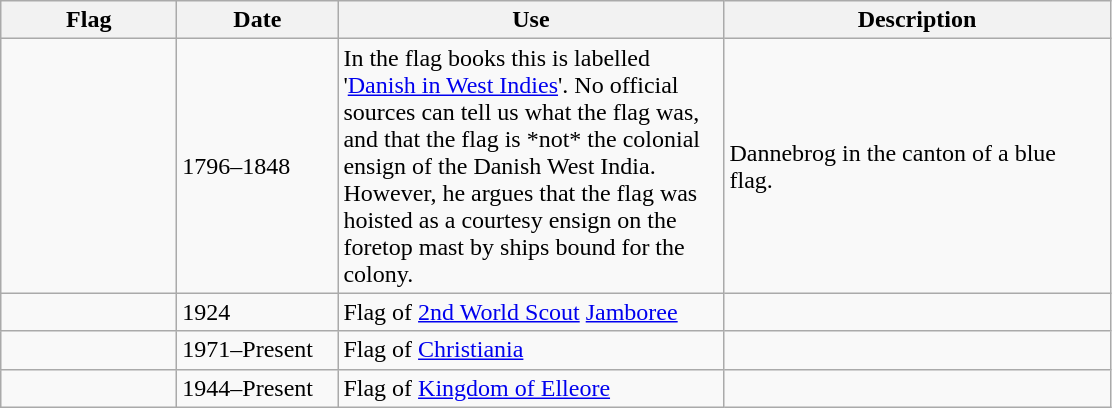<table class="wikitable">
<tr>
<th style="width:110px;">Flag</th>
<th style="width:100px;">Date</th>
<th style="width:250px;">Use</th>
<th style="width:250px;">Description</th>
</tr>
<tr>
<td></td>
<td>1796–1848</td>
<td>In the flag books this is labelled '<a href='#'>Danish in West Indies</a>'. No official sources can tell us what the flag was, and that the flag is *not* the colonial ensign of the Danish West India. However, he argues that the flag was hoisted as a courtesy ensign on the foretop mast by ships bound for the colony.</td>
<td>Dannebrog in the canton of a blue flag.</td>
</tr>
<tr>
<td></td>
<td>1924</td>
<td>Flag of <a href='#'>2nd World Scout</a> <a href='#'>Jamboree</a></td>
<td></td>
</tr>
<tr>
<td></td>
<td>1971–Present</td>
<td>Flag of <a href='#'>Christiania</a></td>
<td></td>
</tr>
<tr>
<td></td>
<td>1944–Present</td>
<td>Flag of <a href='#'>Kingdom of Elleore</a></td>
<td></td>
</tr>
</table>
